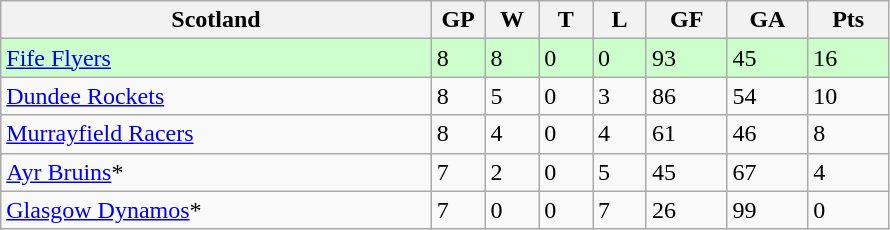<table class="wikitable">
<tr>
<th width="40%">Scotland</th>
<th width="5%">GP</th>
<th width="5%">W</th>
<th width="5%">T</th>
<th width="5%">L</th>
<th width="7.5%">GF</th>
<th width="7.5%">GA</th>
<th width="7.5%">Pts</th>
</tr>
<tr bgcolor="#CCFFCC">
<td><a href='#'>Fife Flyers</a></td>
<td>8</td>
<td>8</td>
<td>0</td>
<td>0</td>
<td>93</td>
<td>45</td>
<td>16</td>
</tr>
<tr>
<td><a href='#'>Dundee Rockets</a></td>
<td>8</td>
<td>5</td>
<td>0</td>
<td>3</td>
<td>86</td>
<td>54</td>
<td>10</td>
</tr>
<tr>
<td><a href='#'>Murrayfield Racers</a></td>
<td>8</td>
<td>4</td>
<td>0</td>
<td>4</td>
<td>61</td>
<td>46</td>
<td>8</td>
</tr>
<tr>
<td><a href='#'>Ayr Bruins</a>*</td>
<td>7</td>
<td>2</td>
<td>0</td>
<td>5</td>
<td>45</td>
<td>67</td>
<td>4</td>
</tr>
<tr>
<td><a href='#'>Glasgow Dynamos</a>*</td>
<td>7</td>
<td>0</td>
<td>0</td>
<td>7</td>
<td>26</td>
<td>99</td>
<td>0</td>
</tr>
</table>
